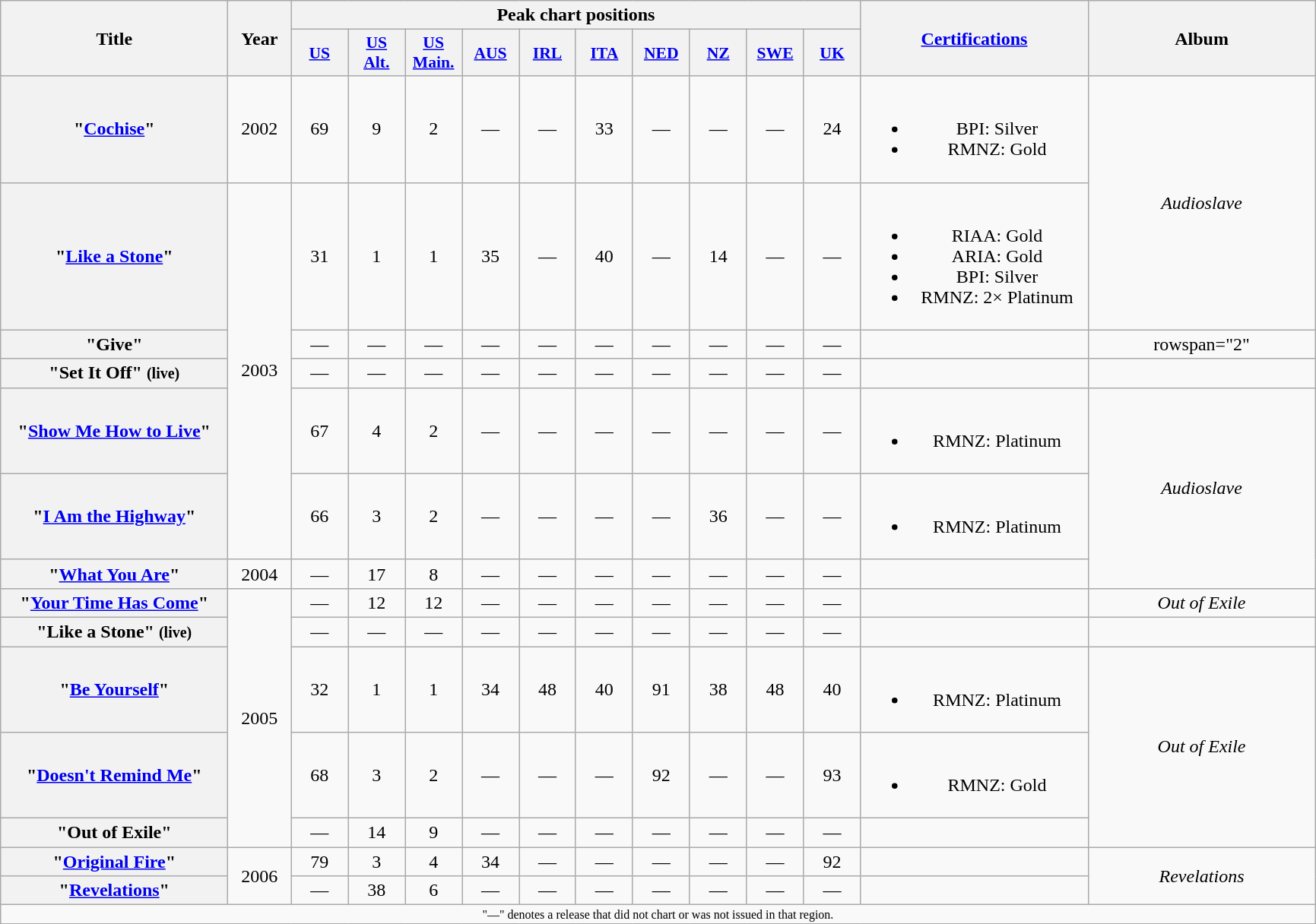<table class="wikitable plainrowheaders" style="text-align:center;">
<tr>
<th scope="col" rowspan="2" style="width:12em;">Title</th>
<th scope="col" rowspan="2" style="width:3em;">Year</th>
<th scope="col" colspan="10">Peak chart positions</th>
<th scope="col" rowspan="2" style="width:12em;"><a href='#'>Certifications</a></th>
<th scope="col" rowspan="2" style="width:12em;">Album</th>
</tr>
<tr>
<th scope="col" style="width:3em;font-size:90%;"><a href='#'>US</a><br></th>
<th scope="col" style="width:3em;font-size:90%;"><a href='#'>US<br>Alt.</a><br></th>
<th scope="col" style="width:3em;font-size:90%;"><a href='#'>US<br>Main.</a><br></th>
<th scope="col" style="width:3em;font-size:90%;"><a href='#'>AUS</a><br></th>
<th scope="col" style="width:3em;font-size:90%;"><a href='#'>IRL</a><br></th>
<th scope="col" style="width:3em;font-size:90%;"><a href='#'>ITA</a><br></th>
<th scope="col" style="width:3em;font-size:90%;"><a href='#'>NED</a><br></th>
<th scope="col" style="width:3em;font-size:90%;"><a href='#'>NZ</a><br></th>
<th scope="col" style="width:3em;font-size:90%;"><a href='#'>SWE</a><br></th>
<th scope="col" style="width:3em;font-size:90%;"><a href='#'>UK</a><br></th>
</tr>
<tr>
<th scope="row">"<a href='#'>Cochise</a>"</th>
<td>2002</td>
<td>69</td>
<td>9</td>
<td>2</td>
<td>—</td>
<td>—</td>
<td>33</td>
<td>—</td>
<td>—</td>
<td>—</td>
<td>24</td>
<td><br><ul><li>BPI: Silver</li><li>RMNZ: Gold</li></ul></td>
<td rowspan="2"><em>Audioslave</em></td>
</tr>
<tr>
<th scope="row">"<a href='#'>Like a Stone</a>"</th>
<td rowspan="5">2003</td>
<td>31</td>
<td>1</td>
<td>1</td>
<td>35</td>
<td>—</td>
<td>40</td>
<td>—</td>
<td>14</td>
<td>—</td>
<td>—</td>
<td><br><ul><li>RIAA: Gold</li><li>ARIA: Gold</li><li>BPI: Silver</li><li>RMNZ: 2× Platinum</li></ul></td>
</tr>
<tr>
<th scope="row">"Give"</th>
<td>—</td>
<td>—</td>
<td>—</td>
<td>—</td>
<td>—</td>
<td>—</td>
<td>—</td>
<td>—</td>
<td>—</td>
<td>—</td>
<td></td>
<td>rowspan="2" </td>
</tr>
<tr>
<th scope="row">"Set It Off" <small>(live)</small></th>
<td>—</td>
<td>—</td>
<td>—</td>
<td>—</td>
<td>—</td>
<td>—</td>
<td>—</td>
<td>—</td>
<td>—</td>
<td>—</td>
<td></td>
</tr>
<tr>
<th scope="row">"<a href='#'>Show Me How to Live</a>"</th>
<td>67</td>
<td>4</td>
<td>2</td>
<td>—</td>
<td>—</td>
<td>—</td>
<td>—</td>
<td>—</td>
<td>—</td>
<td>—</td>
<td><br><ul><li>RMNZ: Platinum</li></ul></td>
<td rowspan="3"><em>Audioslave</em></td>
</tr>
<tr>
<th scope="row">"<a href='#'>I Am the Highway</a>"</th>
<td>66</td>
<td>3</td>
<td>2</td>
<td>—</td>
<td>—</td>
<td>—</td>
<td>—</td>
<td>36</td>
<td>—</td>
<td>—</td>
<td><br><ul><li>RMNZ: Platinum</li></ul></td>
</tr>
<tr>
<th scope="row">"<a href='#'>What You Are</a>"</th>
<td>2004</td>
<td>—</td>
<td>17</td>
<td>8</td>
<td>—</td>
<td>—</td>
<td>—</td>
<td>—</td>
<td>—</td>
<td>—</td>
<td>—</td>
<td></td>
</tr>
<tr>
<th scope="row">"<a href='#'>Your Time Has Come</a>"</th>
<td rowspan="5">2005</td>
<td>—</td>
<td>12</td>
<td>12</td>
<td>—</td>
<td>—</td>
<td>—</td>
<td>—</td>
<td>—</td>
<td>—</td>
<td>—</td>
<td></td>
<td><em>Out of Exile</em></td>
</tr>
<tr>
<th scope="row">"Like a Stone" <small>(live)</small></th>
<td>—</td>
<td>—</td>
<td>—</td>
<td>—</td>
<td>—</td>
<td>—</td>
<td>—</td>
<td>—</td>
<td>—</td>
<td>—</td>
<td></td>
<td></td>
</tr>
<tr>
<th scope="row">"<a href='#'>Be Yourself</a>"</th>
<td>32</td>
<td>1</td>
<td>1</td>
<td>34</td>
<td>48</td>
<td>40</td>
<td>91</td>
<td>38</td>
<td>48</td>
<td>40</td>
<td><br><ul><li>RMNZ: Platinum</li></ul></td>
<td rowspan="3"><em>Out of Exile</em></td>
</tr>
<tr>
<th scope="row">"<a href='#'>Doesn't Remind Me</a>"</th>
<td>68</td>
<td>3</td>
<td>2</td>
<td>—</td>
<td>—</td>
<td>—</td>
<td>92</td>
<td>—</td>
<td>—</td>
<td>93</td>
<td><br><ul><li>RMNZ: Gold</li></ul></td>
</tr>
<tr>
<th scope="row">"Out of Exile"</th>
<td>—</td>
<td>14</td>
<td>9</td>
<td>—</td>
<td>—</td>
<td>—</td>
<td>—</td>
<td>—</td>
<td>—</td>
<td>—</td>
<td></td>
</tr>
<tr>
<th scope="row">"<a href='#'>Original Fire</a>"</th>
<td rowspan="2">2006</td>
<td>79</td>
<td>3</td>
<td>4</td>
<td>34</td>
<td>—</td>
<td>—</td>
<td>—</td>
<td>—</td>
<td>—</td>
<td>92</td>
<td></td>
<td rowspan="2"><em>Revelations</em></td>
</tr>
<tr>
<th scope="row">"<a href='#'>Revelations</a>"</th>
<td>—</td>
<td>38</td>
<td>6</td>
<td>—</td>
<td>—</td>
<td>—</td>
<td>—</td>
<td>—</td>
<td>—</td>
<td>—</td>
<td></td>
</tr>
<tr>
<td colspan="14" align="center" style="font-size: 8pt">"—" denotes a release that did not chart or was not issued in that region.</td>
</tr>
</table>
